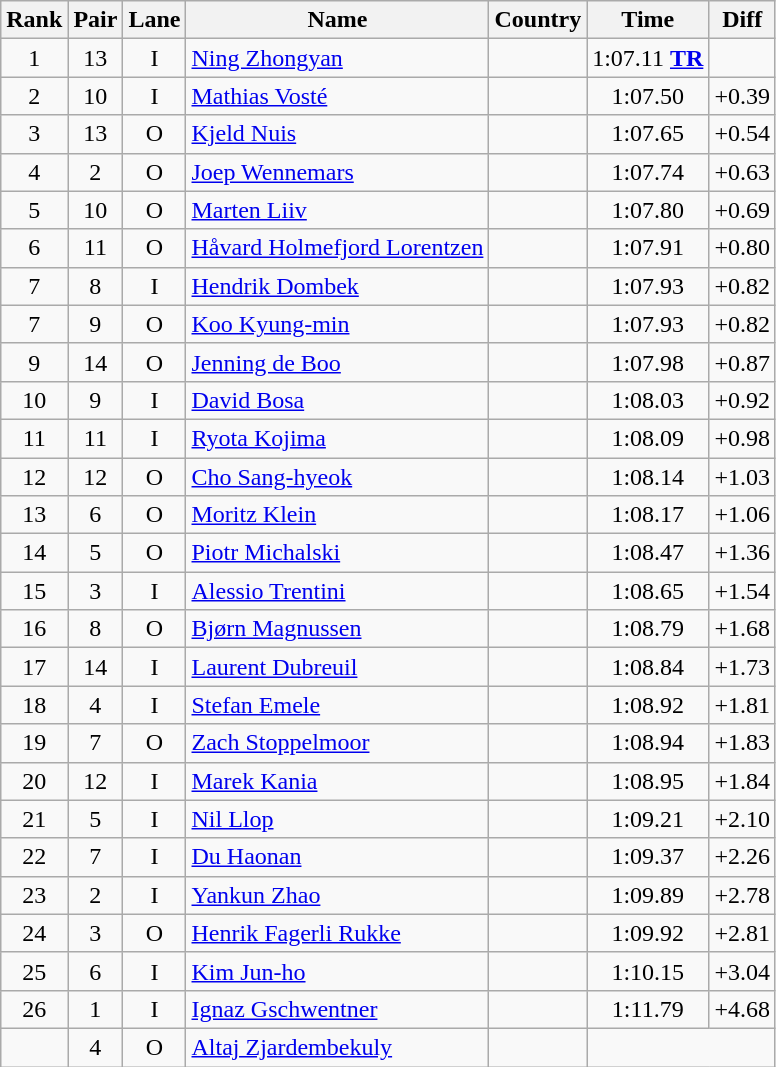<table class="wikitable sortable" style="text-align:center">
<tr>
<th>Rank</th>
<th>Pair</th>
<th>Lane</th>
<th>Name</th>
<th>Country</th>
<th>Time</th>
<th>Diff</th>
</tr>
<tr>
<td>1</td>
<td>13</td>
<td>I</td>
<td align=left><a href='#'>Ning Zhongyan</a></td>
<td align=left></td>
<td>1:07.11 <strong><a href='#'>TR</a></strong></td>
<td></td>
</tr>
<tr>
<td>2</td>
<td>10</td>
<td>I</td>
<td align=left><a href='#'>Mathias Vosté</a></td>
<td align=left></td>
<td>1:07.50</td>
<td>+0.39</td>
</tr>
<tr>
<td>3</td>
<td>13</td>
<td>O</td>
<td align=left><a href='#'>Kjeld Nuis</a></td>
<td align=left></td>
<td>1:07.65</td>
<td>+0.54</td>
</tr>
<tr>
<td>4</td>
<td>2</td>
<td>O</td>
<td align=left><a href='#'>Joep Wennemars</a></td>
<td align=left></td>
<td>1:07.74</td>
<td>+0.63</td>
</tr>
<tr>
<td>5</td>
<td>10</td>
<td>O</td>
<td align=left><a href='#'>Marten Liiv</a></td>
<td align=left></td>
<td>1:07.80</td>
<td>+0.69</td>
</tr>
<tr>
<td>6</td>
<td>11</td>
<td>O</td>
<td align=left><a href='#'>Håvard Holmefjord Lorentzen</a></td>
<td align=left></td>
<td>1:07.91</td>
<td>+0.80</td>
</tr>
<tr>
<td>7</td>
<td>8</td>
<td>I</td>
<td align=left><a href='#'>Hendrik Dombek</a></td>
<td align=left></td>
<td>1:07.93</td>
<td>+0.82</td>
</tr>
<tr>
<td>7</td>
<td>9</td>
<td>O</td>
<td align=left><a href='#'>Koo Kyung-min</a></td>
<td align=left></td>
<td>1:07.93</td>
<td>+0.82</td>
</tr>
<tr>
<td>9</td>
<td>14</td>
<td>O</td>
<td align=left><a href='#'>Jenning de Boo</a></td>
<td align=left></td>
<td>1:07.98</td>
<td>+0.87</td>
</tr>
<tr>
<td>10</td>
<td>9</td>
<td>I</td>
<td align=left><a href='#'>David Bosa</a></td>
<td align=left></td>
<td>1:08.03</td>
<td>+0.92</td>
</tr>
<tr>
<td>11</td>
<td>11</td>
<td>I</td>
<td align=left><a href='#'>Ryota Kojima</a></td>
<td align=left></td>
<td>1:08.09</td>
<td>+0.98</td>
</tr>
<tr>
<td>12</td>
<td>12</td>
<td>O</td>
<td align=left><a href='#'>Cho Sang-hyeok</a></td>
<td align=left></td>
<td>1:08.14</td>
<td>+1.03</td>
</tr>
<tr>
<td>13</td>
<td>6</td>
<td>O</td>
<td align=left><a href='#'>Moritz Klein</a></td>
<td align=left></td>
<td>1:08.17</td>
<td>+1.06</td>
</tr>
<tr>
<td>14</td>
<td>5</td>
<td>O</td>
<td align=left><a href='#'>Piotr Michalski</a></td>
<td align=left></td>
<td>1:08.47</td>
<td>+1.36</td>
</tr>
<tr>
<td>15</td>
<td>3</td>
<td>I</td>
<td align=left><a href='#'>Alessio Trentini</a></td>
<td align=left></td>
<td>1:08.65</td>
<td>+1.54</td>
</tr>
<tr>
<td>16</td>
<td>8</td>
<td>O</td>
<td align=left><a href='#'>Bjørn Magnussen</a></td>
<td align=left></td>
<td>1:08.79</td>
<td>+1.68</td>
</tr>
<tr>
<td>17</td>
<td>14</td>
<td>I</td>
<td align=left><a href='#'>Laurent Dubreuil</a></td>
<td align=left></td>
<td>1:08.84</td>
<td>+1.73</td>
</tr>
<tr>
<td>18</td>
<td>4</td>
<td>I</td>
<td align=left><a href='#'>Stefan Emele</a></td>
<td align=left></td>
<td>1:08.92</td>
<td>+1.81</td>
</tr>
<tr>
<td>19</td>
<td>7</td>
<td>O</td>
<td align=left><a href='#'>Zach Stoppelmoor</a></td>
<td align=left></td>
<td>1:08.94</td>
<td>+1.83</td>
</tr>
<tr>
<td>20</td>
<td>12</td>
<td>I</td>
<td align=left><a href='#'>Marek Kania</a></td>
<td align=left></td>
<td>1:08.95</td>
<td>+1.84</td>
</tr>
<tr>
<td>21</td>
<td>5</td>
<td>I</td>
<td align=left><a href='#'>Nil Llop</a></td>
<td align=left></td>
<td>1:09.21</td>
<td>+2.10</td>
</tr>
<tr>
<td>22</td>
<td>7</td>
<td>I</td>
<td align=left><a href='#'>Du Haonan</a></td>
<td align=left></td>
<td>1:09.37</td>
<td>+2.26</td>
</tr>
<tr>
<td>23</td>
<td>2</td>
<td>I</td>
<td align=left><a href='#'>Yankun Zhao</a></td>
<td align=left></td>
<td>1:09.89</td>
<td>+2.78</td>
</tr>
<tr>
<td>24</td>
<td>3</td>
<td>O</td>
<td align=left><a href='#'>Henrik Fagerli Rukke</a></td>
<td align=left></td>
<td>1:09.92</td>
<td>+2.81</td>
</tr>
<tr>
<td>25</td>
<td>6</td>
<td>I</td>
<td align=left><a href='#'>Kim Jun-ho</a></td>
<td align=left></td>
<td>1:10.15</td>
<td>+3.04</td>
</tr>
<tr>
<td>26</td>
<td>1</td>
<td>I</td>
<td align=left><a href='#'>Ignaz Gschwentner</a></td>
<td align=left></td>
<td>1:11.79</td>
<td>+4.68</td>
</tr>
<tr>
<td></td>
<td>4</td>
<td>O</td>
<td align=left><a href='#'>Altaj Zjardembekuly</a></td>
<td align=left></td>
<td colspan=2></td>
</tr>
</table>
